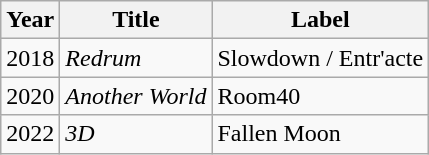<table class="wikitable">
<tr>
<th>Year</th>
<th>Title</th>
<th>Label</th>
</tr>
<tr>
<td>2018</td>
<td><em>Redrum</em></td>
<td>Slowdown / Entr'acte</td>
</tr>
<tr>
<td>2020</td>
<td><em>Another World</em></td>
<td>Room40</td>
</tr>
<tr>
<td>2022</td>
<td><em>3D</em></td>
<td>Fallen Moon</td>
</tr>
</table>
